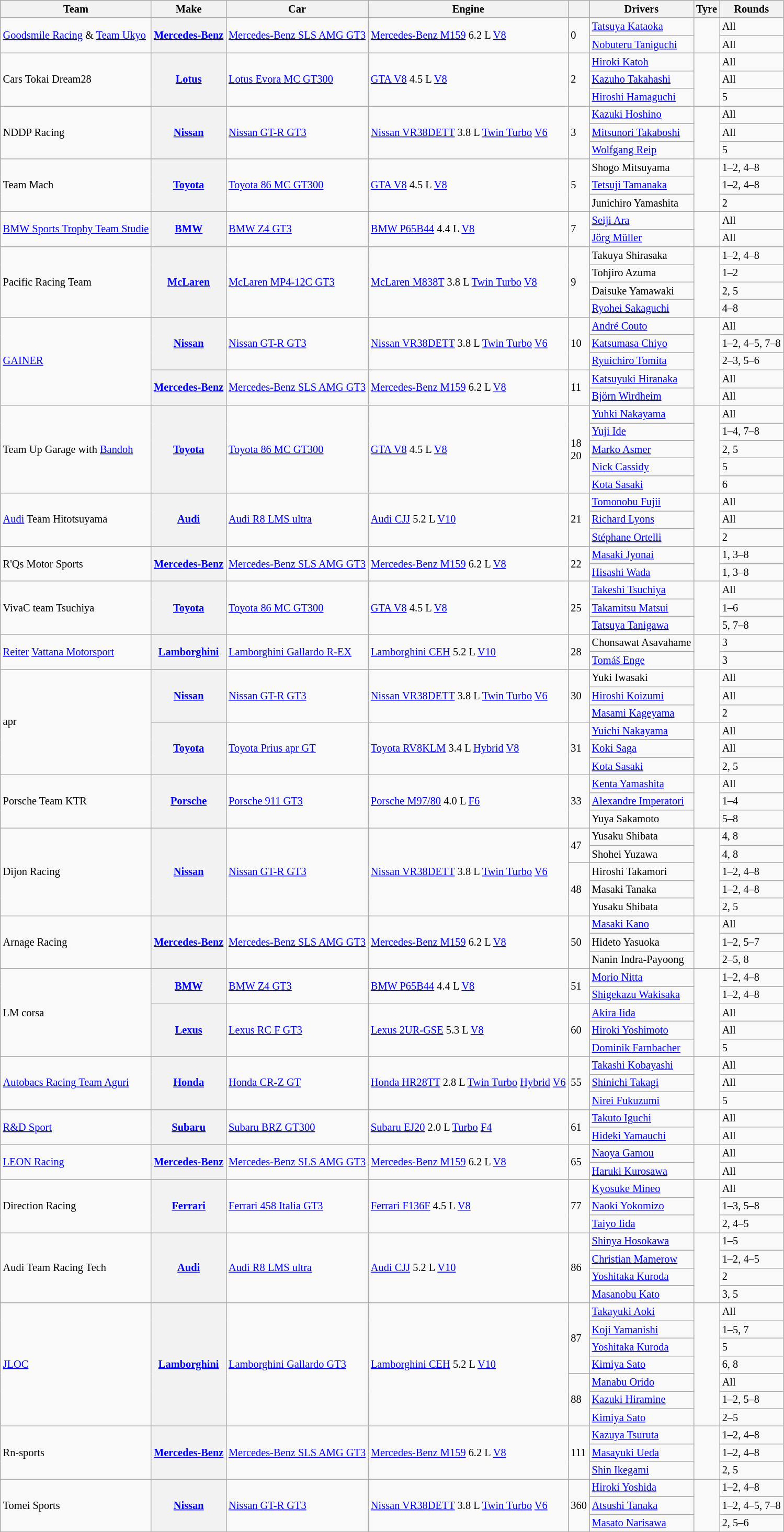<table class="wikitable" style="font-size: 85%;">
<tr>
<th>Team</th>
<th>Make</th>
<th>Car</th>
<th>Engine</th>
<th></th>
<th>Drivers</th>
<th>Tyre</th>
<th>Rounds</th>
</tr>
<tr>
<td rowspan=2> <a href='#'>Goodsmile Racing</a> & <a href='#'>Team Ukyo</a></td>
<th rowspan=2><a href='#'>Mercedes-Benz</a></th>
<td rowspan=2><a href='#'>Mercedes-Benz SLS AMG GT3</a></td>
<td rowspan=2><a href='#'>Mercedes-Benz M159</a> 6.2 L <a href='#'>V8</a></td>
<td rowspan=2>0</td>
<td> <a href='#'>Tatsuya Kataoka</a></td>
<td align=center rowspan=2></td>
<td>All</td>
</tr>
<tr>
<td> <a href='#'>Nobuteru Taniguchi</a></td>
<td>All</td>
</tr>
<tr>
<td rowspan=3> Cars Tokai Dream28</td>
<th rowspan=3><a href='#'>Lotus</a></th>
<td rowspan=3><a href='#'>Lotus Evora MC GT300</a></td>
<td rowspan=3><a href='#'>GTA V8</a> 4.5 L <a href='#'>V8</a></td>
<td rowspan=3>2</td>
<td> <a href='#'>Hiroki Katoh</a></td>
<td align=center rowspan=3></td>
<td>All</td>
</tr>
<tr>
<td> <a href='#'>Kazuho Takahashi</a></td>
<td>All</td>
</tr>
<tr>
<td> <a href='#'>Hiroshi Hamaguchi</a></td>
<td>5</td>
</tr>
<tr>
<td rowspan=3> NDDP Racing</td>
<th rowspan=3><a href='#'>Nissan</a></th>
<td rowspan=3><a href='#'>Nissan GT-R GT3</a></td>
<td rowspan=3><a href='#'>Nissan VR38DETT</a> 3.8 L <a href='#'>Twin Turbo</a> <a href='#'>V6</a></td>
<td rowspan=3>3</td>
<td> <a href='#'>Kazuki Hoshino</a></td>
<td align=center rowspan=3></td>
<td>All</td>
</tr>
<tr>
<td> <a href='#'>Mitsunori Takaboshi</a></td>
<td>All</td>
</tr>
<tr>
<td> <a href='#'>Wolfgang Reip</a></td>
<td>5</td>
</tr>
<tr>
<td rowspan=3> Team Mach</td>
<th rowspan=3><a href='#'>Toyota</a></th>
<td rowspan=3><a href='#'>Toyota 86 MC GT300</a></td>
<td rowspan=3><a href='#'>GTA V8</a> 4.5 L <a href='#'>V8</a></td>
<td rowspan=3>5</td>
<td> Shogo Mitsuyama</td>
<td align=center rowspan=3></td>
<td>1–2, 4–8</td>
</tr>
<tr>
<td> <a href='#'>Tetsuji Tamanaka</a></td>
<td>1–2, 4–8</td>
</tr>
<tr>
<td> Junichiro Yamashita</td>
<td>2</td>
</tr>
<tr>
<td rowspan=2> <a href='#'>BMW Sports Trophy Team Studie</a></td>
<th rowspan=2><a href='#'>BMW</a></th>
<td rowspan=2><a href='#'>BMW Z4 GT3</a></td>
<td rowspan=2><a href='#'>BMW P65B44</a> 4.4 L <a href='#'>V8</a></td>
<td rowspan=2>7</td>
<td> <a href='#'>Seiji Ara</a></td>
<td align=center rowspan=2></td>
<td>All</td>
</tr>
<tr>
<td> <a href='#'>Jörg Müller</a></td>
<td>All</td>
</tr>
<tr>
<td rowspan=4> Pacific Racing Team</td>
<th rowspan=4><a href='#'>McLaren</a></th>
<td rowspan=4><a href='#'>McLaren MP4-12C GT3</a></td>
<td rowspan=4><a href='#'>McLaren M838T</a> 3.8 L <a href='#'>Twin Turbo</a> <a href='#'>V8</a></td>
<td rowspan=4>9</td>
<td> Takuya Shirasaka</td>
<td align=center rowspan=4></td>
<td>1–2, 4–8</td>
</tr>
<tr>
<td> Tohjiro Azuma</td>
<td>1–2</td>
</tr>
<tr>
<td> Daisuke Yamawaki</td>
<td>2, 5</td>
</tr>
<tr>
<td> <a href='#'>Ryohei Sakaguchi</a></td>
<td>4–8</td>
</tr>
<tr>
<td rowspan=5> <a href='#'>GAINER</a></td>
<th rowspan=3><a href='#'>Nissan</a></th>
<td rowspan=3><a href='#'>Nissan GT-R GT3</a></td>
<td rowspan=3><a href='#'>Nissan VR38DETT</a> 3.8 L <a href='#'>Twin Turbo</a> <a href='#'>V6</a></td>
<td rowspan=3>10</td>
<td> <a href='#'>André Couto</a></td>
<td align=center rowspan=5></td>
<td>All</td>
</tr>
<tr>
<td> <a href='#'>Katsumasa Chiyo</a></td>
<td>1–2, 4–5, 7–8</td>
</tr>
<tr>
<td> <a href='#'>Ryuichiro Tomita</a></td>
<td>2–3, 5–6</td>
</tr>
<tr>
<th rowspan=2><a href='#'>Mercedes-Benz</a></th>
<td rowspan=2><a href='#'>Mercedes-Benz SLS AMG GT3</a></td>
<td rowspan=2><a href='#'>Mercedes-Benz M159</a> 6.2 L <a href='#'>V8</a></td>
<td rowspan=2>11</td>
<td> <a href='#'>Katsuyuki Hiranaka</a></td>
<td>All</td>
</tr>
<tr>
<td> <a href='#'>Björn Wirdheim</a></td>
<td>All</td>
</tr>
<tr>
<td rowspan=5> Team Up Garage with <a href='#'>Bandoh</a></td>
<th rowspan=5><a href='#'>Toyota</a></th>
<td rowspan=5><a href='#'>Toyota 86 MC GT300</a></td>
<td rowspan=5><a href='#'>GTA V8</a> 4.5 L <a href='#'>V8</a></td>
<td rowspan=5>18<br>20</td>
<td> <a href='#'>Yuhki Nakayama</a></td>
<td align=center rowspan=5></td>
<td>All</td>
</tr>
<tr>
<td> <a href='#'>Yuji Ide</a></td>
<td>1–4, 7–8</td>
</tr>
<tr>
<td> <a href='#'>Marko Asmer</a></td>
<td>2, 5</td>
</tr>
<tr>
<td> <a href='#'>Nick Cassidy</a></td>
<td>5</td>
</tr>
<tr>
<td> <a href='#'>Kota Sasaki</a></td>
<td>6</td>
</tr>
<tr>
<td rowspan=3> <a href='#'>Audi</a> Team Hitotsuyama</td>
<th rowspan=3><a href='#'>Audi</a></th>
<td rowspan=3><a href='#'>Audi R8 LMS ultra</a></td>
<td rowspan=3><a href='#'>Audi CJJ</a> 5.2 L <a href='#'>V10</a></td>
<td rowspan=3>21</td>
<td> <a href='#'>Tomonobu Fujii</a></td>
<td align=center rowspan=3></td>
<td>All</td>
</tr>
<tr>
<td> <a href='#'>Richard Lyons</a></td>
<td>All</td>
</tr>
<tr>
<td> <a href='#'>Stéphane Ortelli</a></td>
<td>2</td>
</tr>
<tr>
<td rowspan=2> R'Qs Motor Sports</td>
<th rowspan=2><a href='#'>Mercedes-Benz</a></th>
<td rowspan=2><a href='#'>Mercedes-Benz SLS AMG GT3</a></td>
<td rowspan=2><a href='#'>Mercedes-Benz M159</a> 6.2 L <a href='#'>V8</a></td>
<td rowspan=2>22</td>
<td> <a href='#'>Masaki Jyonai</a></td>
<td align=center rowspan=2></td>
<td>1, 3–8</td>
</tr>
<tr>
<td> <a href='#'>Hisashi Wada</a></td>
<td>1, 3–8</td>
</tr>
<tr>
<td rowspan=3> VivaC team Tsuchiya</td>
<th rowspan=3><a href='#'>Toyota</a></th>
<td rowspan=3><a href='#'>Toyota 86 MC GT300</a></td>
<td rowspan=3><a href='#'>GTA V8</a> 4.5 L <a href='#'>V8</a></td>
<td rowspan=3>25</td>
<td> <a href='#'>Takeshi Tsuchiya</a></td>
<td align=center rowspan=3></td>
<td>All</td>
</tr>
<tr>
<td> <a href='#'>Takamitsu Matsui</a></td>
<td>1–6</td>
</tr>
<tr>
<td> <a href='#'>Tatsuya Tanigawa</a></td>
<td>5, 7–8</td>
</tr>
<tr>
<td rowspan=2> <a href='#'>Reiter</a> <a href='#'>Vattana Motorsport</a></td>
<th rowspan=2><a href='#'>Lamborghini</a></th>
<td rowspan=2><a href='#'>Lamborghini Gallardo R-EX</a></td>
<td rowspan=2><a href='#'>Lamborghini CEH</a> 5.2 L <a href='#'>V10</a></td>
<td rowspan=2>28</td>
<td> Chonsawat Asavahame</td>
<td align=center rowspan=2></td>
<td>3</td>
</tr>
<tr>
<td> <a href='#'>Tomáš Enge</a></td>
<td>3</td>
</tr>
<tr>
<td rowspan=6> apr</td>
<th rowspan=3><a href='#'>Nissan</a></th>
<td rowspan=3><a href='#'>Nissan GT-R GT3</a></td>
<td rowspan=3><a href='#'>Nissan VR38DETT</a> 3.8 L <a href='#'>Twin Turbo</a> <a href='#'>V6</a></td>
<td rowspan=3>30</td>
<td> Yuki Iwasaki</td>
<td align=center rowspan=3></td>
<td>All</td>
</tr>
<tr>
<td> <a href='#'>Hiroshi Koizumi</a></td>
<td>All</td>
</tr>
<tr>
<td> <a href='#'>Masami Kageyama</a></td>
<td>2</td>
</tr>
<tr>
<th rowspan=3><a href='#'>Toyota</a></th>
<td rowspan=3><a href='#'>Toyota Prius apr GT</a></td>
<td rowspan=3><a href='#'>Toyota RV8KLM</a> 3.4 L <a href='#'>Hybrid</a> <a href='#'>V8</a></td>
<td rowspan=3>31</td>
<td> <a href='#'>Yuichi Nakayama</a></td>
<td align=center rowspan=3></td>
<td>All</td>
</tr>
<tr>
<td> <a href='#'>Koki Saga</a></td>
<td>All</td>
</tr>
<tr>
<td> <a href='#'>Kota Sasaki</a></td>
<td>2, 5</td>
</tr>
<tr>
<td rowspan=3> Porsche Team KTR</td>
<th rowspan=3><a href='#'>Porsche</a></th>
<td rowspan=3><a href='#'>Porsche 911 GT3</a></td>
<td rowspan=3><a href='#'>Porsche M97/80</a> 4.0 L <a href='#'>F6</a></td>
<td rowspan=3>33</td>
<td> <a href='#'>Kenta Yamashita</a></td>
<td align=center rowspan=3></td>
<td>All</td>
</tr>
<tr>
<td> <a href='#'>Alexandre Imperatori</a></td>
<td>1–4</td>
</tr>
<tr>
<td> Yuya Sakamoto</td>
<td>5–8</td>
</tr>
<tr>
<td rowspan=5> Dijon Racing</td>
<th rowspan=5><a href='#'>Nissan</a></th>
<td rowspan=5><a href='#'>Nissan GT-R GT3</a></td>
<td rowspan=5><a href='#'>Nissan VR38DETT</a> 3.8 L <a href='#'>Twin Turbo</a> <a href='#'>V6</a></td>
<td rowspan=2>47</td>
<td> Yusaku Shibata</td>
<td align=center rowspan=5></td>
<td>4, 8</td>
</tr>
<tr>
<td> Shohei Yuzawa</td>
<td>4, 8</td>
</tr>
<tr>
<td rowspan=3>48</td>
<td> Hiroshi Takamori</td>
<td>1–2, 4–8</td>
</tr>
<tr>
<td> Masaki Tanaka</td>
<td>1–2, 4–8</td>
</tr>
<tr>
<td> Yusaku Shibata</td>
<td>2, 5</td>
</tr>
<tr>
<td rowspan=3> Arnage Racing</td>
<th rowspan=3><a href='#'>Mercedes-Benz</a></th>
<td rowspan=3><a href='#'>Mercedes-Benz SLS AMG GT3</a></td>
<td rowspan=3><a href='#'>Mercedes-Benz M159</a> 6.2 L <a href='#'>V8</a></td>
<td rowspan=3>50</td>
<td> <a href='#'>Masaki Kano</a></td>
<td align=center rowspan=3></td>
<td>All</td>
</tr>
<tr>
<td> Hideto Yasuoka</td>
<td>1–2, 5–7</td>
</tr>
<tr>
<td> Nanin Indra-Payoong</td>
<td>2–5, 8</td>
</tr>
<tr>
<td rowspan=5> LM corsa</td>
<th rowspan=2><a href='#'>BMW</a></th>
<td rowspan=2><a href='#'>BMW Z4 GT3</a></td>
<td rowspan=2><a href='#'>BMW P65B44</a> 4.4 L <a href='#'>V8</a></td>
<td rowspan=2>51</td>
<td> <a href='#'>Morio Nitta</a></td>
<td align=center rowspan=5></td>
<td>1–2, 4–8</td>
</tr>
<tr>
<td> <a href='#'>Shigekazu Wakisaka</a></td>
<td>1–2, 4–8</td>
</tr>
<tr>
<th rowspan=3><a href='#'>Lexus</a></th>
<td rowspan=3><a href='#'>Lexus RC F GT3</a></td>
<td rowspan=3><a href='#'>Lexus 2UR-GSE</a> 5.3 L <a href='#'>V8</a></td>
<td rowspan=3>60</td>
<td> <a href='#'>Akira Iida</a></td>
<td>All</td>
</tr>
<tr>
<td> <a href='#'>Hiroki Yoshimoto</a></td>
<td>All</td>
</tr>
<tr>
<td> <a href='#'>Dominik Farnbacher</a></td>
<td>5</td>
</tr>
<tr>
<td rowspan=3> <a href='#'>Autobacs Racing Team Aguri</a></td>
<th rowspan=3><a href='#'>Honda</a></th>
<td rowspan=3><a href='#'>Honda CR-Z GT</a></td>
<td rowspan=3><a href='#'>Honda HR28TT</a> 2.8 L <a href='#'>Twin Turbo</a> <a href='#'>Hybrid</a> <a href='#'>V6</a></td>
<td rowspan=3>55</td>
<td> <a href='#'>Takashi Kobayashi</a></td>
<td align=center rowspan=3></td>
<td>All</td>
</tr>
<tr>
<td> <a href='#'>Shinichi Takagi</a></td>
<td>All</td>
</tr>
<tr>
<td> <a href='#'>Nirei Fukuzumi</a></td>
<td>5</td>
</tr>
<tr>
<td rowspan=2> <a href='#'>R&D Sport</a></td>
<th rowspan=2><a href='#'>Subaru</a></th>
<td rowspan=2><a href='#'>Subaru BRZ GT300</a></td>
<td rowspan=2><a href='#'>Subaru EJ20</a> 2.0 L <a href='#'>Turbo</a> <a href='#'>F4</a></td>
<td rowspan=2>61</td>
<td> <a href='#'>Takuto Iguchi</a></td>
<td align=center rowspan=2></td>
<td>All</td>
</tr>
<tr>
<td> <a href='#'>Hideki Yamauchi</a></td>
<td>All</td>
</tr>
<tr>
<td rowspan=2> <a href='#'>LEON Racing</a></td>
<th rowspan=2><a href='#'>Mercedes-Benz</a></th>
<td rowspan=2><a href='#'>Mercedes-Benz SLS AMG GT3</a></td>
<td rowspan=2><a href='#'>Mercedes-Benz M159</a> 6.2 L <a href='#'>V8</a></td>
<td rowspan=2>65</td>
<td> <a href='#'>Naoya Gamou</a></td>
<td align=center rowspan=2></td>
<td>All</td>
</tr>
<tr>
<td> <a href='#'>Haruki Kurosawa</a></td>
<td>All</td>
</tr>
<tr>
<td rowspan=3> Direction Racing</td>
<th rowspan=3><a href='#'>Ferrari</a></th>
<td rowspan=3><a href='#'>Ferrari 458 Italia GT3</a></td>
<td rowspan=3><a href='#'>Ferrari F136F</a> 4.5 L <a href='#'>V8</a></td>
<td rowspan=3>77</td>
<td> <a href='#'>Kyosuke Mineo</a></td>
<td align=center rowspan=3></td>
<td>All</td>
</tr>
<tr>
<td> <a href='#'>Naoki Yokomizo</a></td>
<td>1–3, 5–8</td>
</tr>
<tr>
<td> <a href='#'>Taiyo Iida</a></td>
<td>2, 4–5</td>
</tr>
<tr>
<td rowspan=4> Audi Team Racing Tech</td>
<th rowspan=4><a href='#'>Audi</a></th>
<td rowspan=4><a href='#'>Audi R8 LMS ultra</a></td>
<td rowspan=4><a href='#'>Audi CJJ</a> 5.2 L <a href='#'>V10</a></td>
<td rowspan=4>86</td>
<td> <a href='#'>Shinya Hosokawa</a></td>
<td align=center rowspan=4></td>
<td>1–5</td>
</tr>
<tr>
<td> <a href='#'>Christian Mamerow</a></td>
<td>1–2, 4–5</td>
</tr>
<tr>
<td> <a href='#'>Yoshitaka Kuroda</a></td>
<td>2</td>
</tr>
<tr>
<td> <a href='#'>Masanobu Kato</a></td>
<td>3, 5</td>
</tr>
<tr>
<td rowspan=7> <a href='#'>JLOC</a></td>
<th rowspan=7><a href='#'>Lamborghini</a></th>
<td rowspan=7><a href='#'>Lamborghini Gallardo GT3</a></td>
<td rowspan=7><a href='#'>Lamborghini CEH</a> 5.2 L <a href='#'>V10</a></td>
<td rowspan=4>87</td>
<td> <a href='#'>Takayuki Aoki</a></td>
<td align=center rowspan=7></td>
<td>All</td>
</tr>
<tr>
<td> <a href='#'>Koji Yamanishi</a></td>
<td>1–5, 7</td>
</tr>
<tr>
<td> <a href='#'>Yoshitaka Kuroda</a></td>
<td>5</td>
</tr>
<tr>
<td> <a href='#'>Kimiya Sato</a></td>
<td>6, 8</td>
</tr>
<tr>
<td rowspan=3>88</td>
<td> <a href='#'>Manabu Orido</a></td>
<td>All</td>
</tr>
<tr>
<td> <a href='#'>Kazuki Hiramine</a></td>
<td>1–2, 5–8</td>
</tr>
<tr>
<td> <a href='#'>Kimiya Sato</a></td>
<td>2–5</td>
</tr>
<tr>
<td rowspan=3> Rn-sports</td>
<th rowspan=3><a href='#'>Mercedes-Benz</a></th>
<td rowspan=3><a href='#'>Mercedes-Benz SLS AMG GT3</a></td>
<td rowspan=3><a href='#'>Mercedes-Benz M159</a> 6.2 L <a href='#'>V8</a></td>
<td rowspan=3>111</td>
<td> <a href='#'>Kazuya Tsuruta</a></td>
<td align=center rowspan=3></td>
<td>1–2, 4–8</td>
</tr>
<tr>
<td> <a href='#'>Masayuki Ueda</a></td>
<td>1–2, 4–8</td>
</tr>
<tr>
<td> <a href='#'>Shin Ikegami</a></td>
<td>2, 5</td>
</tr>
<tr>
<td rowspan=3> Tomei Sports</td>
<th rowspan=3><a href='#'>Nissan</a></th>
<td rowspan=3><a href='#'>Nissan GT-R GT3</a></td>
<td rowspan=3><a href='#'>Nissan VR38DETT</a> 3.8 L <a href='#'>Twin Turbo</a> <a href='#'>V6</a></td>
<td rowspan=3>360</td>
<td> <a href='#'>Hiroki Yoshida</a></td>
<td align=center rowspan=3></td>
<td>1–2, 4–8</td>
</tr>
<tr>
<td> <a href='#'>Atsushi Tanaka</a></td>
<td>1–2, 4–5, 7–8</td>
</tr>
<tr>
<td> <a href='#'>Masato Narisawa</a></td>
<td>2, 5–6</td>
</tr>
</table>
